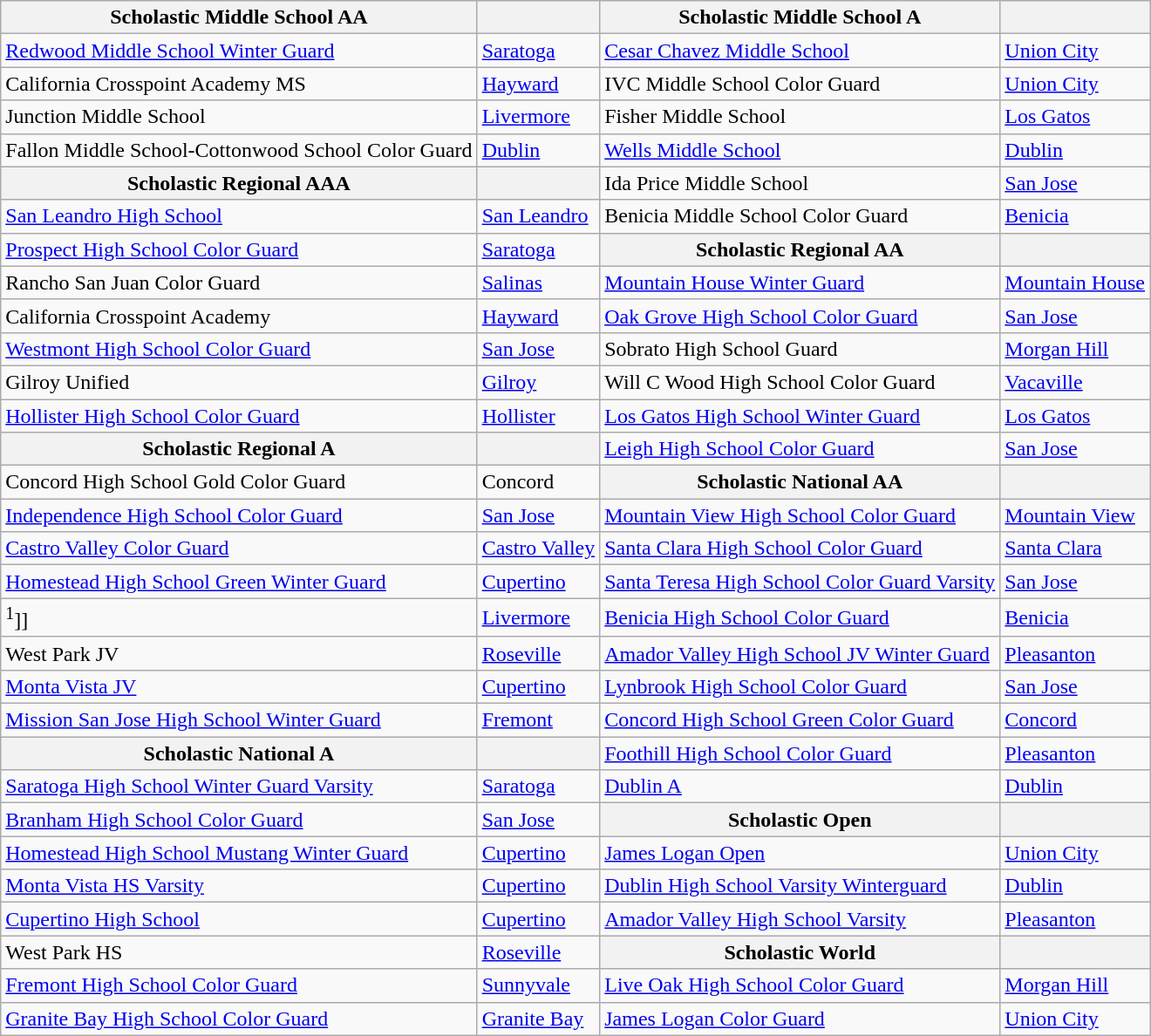<table class="wikitable">
<tr>
<th>Scholastic Middle School AA</th>
<th></th>
<th>Scholastic Middle School A</th>
<th></th>
</tr>
<tr>
<td><a href='#'>Redwood Middle School Winter Guard</a></td>
<td><a href='#'>Saratoga</a></td>
<td><a href='#'>Cesar Chavez Middle School</a></td>
<td><a href='#'>Union City</a></td>
</tr>
<tr>
<td>California Crosspoint Academy MS</td>
<td><a href='#'>Hayward</a></td>
<td>IVC Middle School Color Guard</td>
<td><a href='#'>Union City</a></td>
</tr>
<tr>
<td>Junction Middle School</td>
<td><a href='#'>Livermore</a></td>
<td>Fisher Middle School</td>
<td><a href='#'>Los Gatos</a></td>
</tr>
<tr>
<td>Fallon Middle School-Cottonwood School Color Guard</td>
<td><a href='#'>Dublin</a></td>
<td><a href='#'>Wells Middle School</a></td>
<td><a href='#'>Dublin</a></td>
</tr>
<tr>
<th>Scholastic Regional AAA</th>
<th></th>
<td>Ida Price Middle School</td>
<td><a href='#'>San Jose</a></td>
</tr>
<tr>
<td><a href='#'>San Leandro High School</a></td>
<td><a href='#'>San Leandro</a></td>
<td>Benicia Middle School Color Guard</td>
<td><a href='#'>Benicia</a></td>
</tr>
<tr>
<td><a href='#'>Prospect High School Color Guard</a></td>
<td><a href='#'>Saratoga</a></td>
<th>Scholastic Regional AA</th>
<th></th>
</tr>
<tr>
<td>Rancho San Juan Color Guard</td>
<td><a href='#'>Salinas</a></td>
<td><a href='#'>Mountain House Winter Guard</a></td>
<td><a href='#'>Mountain House</a></td>
</tr>
<tr>
<td>California Crosspoint Academy</td>
<td><a href='#'>Hayward</a></td>
<td><a href='#'>Oak Grove High School Color Guard</a></td>
<td><a href='#'>San Jose</a></td>
</tr>
<tr>
<td><a href='#'>Westmont High School Color Guard</a></td>
<td><a href='#'>San Jose</a></td>
<td>Sobrato High School Guard</td>
<td><a href='#'>Morgan Hill</a></td>
</tr>
<tr>
<td>Gilroy Unified</td>
<td><a href='#'>Gilroy</a></td>
<td>Will C Wood High School Color Guard</td>
<td><a href='#'>Vacaville</a></td>
</tr>
<tr>
<td><a href='#'>Hollister High School Color Guard</a></td>
<td><a href='#'>Hollister</a></td>
<td><a href='#'>Los Gatos High School Winter Guard</a></td>
<td><a href='#'>Los Gatos</a></td>
</tr>
<tr>
<th>Scholastic Regional A</th>
<th></th>
<td><a href='#'>Leigh High School Color Guard</a></td>
<td><a href='#'>San Jose</a></td>
</tr>
<tr>
<td>Concord High School Gold Color Guard</td>
<td>Concord</td>
<th>Scholastic National AA</th>
<th></th>
</tr>
<tr>
<td><a href='#'>Independence High School Color Guard</a></td>
<td><a href='#'>San Jose</a></td>
<td><a href='#'>Mountain View High School Color Guard</a></td>
<td><a href='#'>Mountain View</a></td>
</tr>
<tr>
<td><a href='#'>Castro Valley Color Guard</a></td>
<td><a href='#'>Castro Valley</a></td>
<td><a href='#'>Santa Clara High School Color Guard</a></td>
<td><a href='#'>Santa Clara</a></td>
</tr>
<tr>
<td><a href='#'>Homestead High School Green Winter Guard</a></td>
<td><a href='#'>Cupertino</a></td>
<td><a href='#'>Santa Teresa High School Color Guard Varsity</a></td>
<td><a href='#'>San Jose</a></td>
</tr>
<tr>
<td City of Livermore Guard[[California Color Guard Circuit#ref ><sup>1</sup>]]</td>
<td><a href='#'>Livermore</a></td>
<td><a href='#'>Benicia High School Color Guard</a></td>
<td><a href='#'>Benicia</a></td>
</tr>
<tr>
<td>West Park JV</td>
<td><a href='#'>Roseville</a></td>
<td><a href='#'>Amador Valley High School JV Winter Guard</a></td>
<td><a href='#'>Pleasanton</a></td>
</tr>
<tr>
<td><a href='#'>Monta Vista JV</a></td>
<td><a href='#'>Cupertino</a></td>
<td><a href='#'>Lynbrook High School Color Guard</a></td>
<td><a href='#'>San Jose</a></td>
</tr>
<tr>
<td><a href='#'>Mission San Jose High School Winter Guard</a></td>
<td><a href='#'>Fremont</a></td>
<td><a href='#'>Concord High School Green Color Guard</a></td>
<td><a href='#'>Concord</a></td>
</tr>
<tr>
<th>Scholastic National A</th>
<th></th>
<td><a href='#'>Foothill High School Color Guard</a></td>
<td><a href='#'>Pleasanton</a></td>
</tr>
<tr>
<td><a href='#'>Saratoga High School Winter Guard Varsity</a></td>
<td><a href='#'>Saratoga</a></td>
<td><a href='#'>Dublin A</a></td>
<td><a href='#'>Dublin</a></td>
</tr>
<tr>
<td><a href='#'>Branham High School Color Guard</a></td>
<td><a href='#'>San Jose</a></td>
<th>Scholastic Open</th>
<th></th>
</tr>
<tr>
<td><a href='#'>Homestead High School Mustang Winter Guard</a></td>
<td><a href='#'>Cupertino</a></td>
<td><a href='#'>James Logan Open</a></td>
<td><a href='#'>Union City</a></td>
</tr>
<tr>
<td><a href='#'>Monta Vista HS Varsity</a></td>
<td><a href='#'>Cupertino</a></td>
<td><a href='#'>Dublin High School Varsity Winterguard</a></td>
<td><a href='#'>Dublin</a></td>
</tr>
<tr>
<td><a href='#'>Cupertino High School</a></td>
<td><a href='#'>Cupertino</a></td>
<td><a href='#'>Amador Valley High School Varsity</a></td>
<td><a href='#'>Pleasanton</a></td>
</tr>
<tr>
<td>West Park HS</td>
<td><a href='#'>Roseville</a></td>
<th>Scholastic World</th>
<th></th>
</tr>
<tr>
<td><a href='#'>Fremont High School Color Guard</a></td>
<td><a href='#'>Sunnyvale</a></td>
<td><a href='#'>Live Oak High School Color Guard</a></td>
<td><a href='#'>Morgan Hill</a></td>
</tr>
<tr>
<td><a href='#'>Granite Bay High School Color Guard</a></td>
<td><a href='#'>Granite Bay</a></td>
<td><a href='#'>James Logan Color Guard</a></td>
<td><a href='#'>Union City</a></td>
</tr>
</table>
